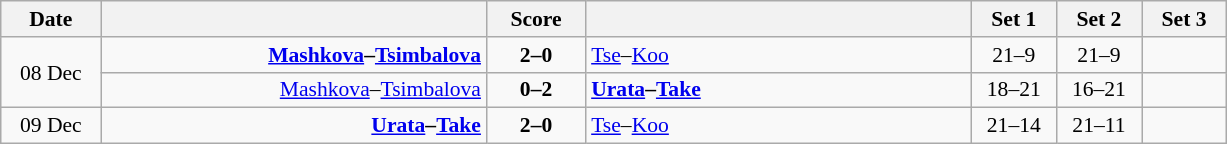<table class="wikitable" style="text-align: center; font-size:90% ">
<tr>
<th width="60">Date</th>
<th align="right" width="250"></th>
<th width="60">Score</th>
<th align="left" width="250"></th>
<th width="50">Set 1</th>
<th width="50">Set 2</th>
<th width="50">Set 3</th>
</tr>
<tr>
<td rowspan=2>08 Dec</td>
<td align=right><strong><a href='#'>Mashkova</a>–<a href='#'>Tsimbalova</a> </strong></td>
<td align=center><strong>2–0</strong></td>
<td align=left> <a href='#'>Tse</a>–<a href='#'>Koo</a></td>
<td>21–9</td>
<td>21–9</td>
<td></td>
</tr>
<tr>
<td align=right><a href='#'>Mashkova</a>–<a href='#'>Tsimbalova</a> </td>
<td align=center><strong>0–2</strong></td>
<td align=left><strong> <a href='#'>Urata</a>–<a href='#'>Take</a></strong></td>
<td>18–21</td>
<td>16–21</td>
<td></td>
</tr>
<tr>
<td>09 Dec</td>
<td align=right><strong><a href='#'>Urata</a>–<a href='#'>Take</a> </strong></td>
<td align=center><strong>2–0</strong></td>
<td align=left> <a href='#'>Tse</a>–<a href='#'>Koo</a></td>
<td>21–14</td>
<td>21–11</td>
<td></td>
</tr>
</table>
